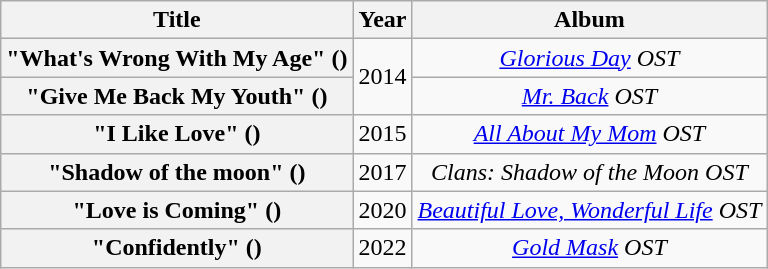<table class="wikitable plainrowheaders" style="text-align:center;">
<tr>
<th scope="col" rowspan="1">Title</th>
<th scope="col" rowspan="1">Year</th>
<th scope="col" rowspan="1">Album</th>
</tr>
<tr>
<th scope=row>"What's Wrong With My Age" ()</th>
<td rowspan="2">2014</td>
<td><em><a href='#'>Glorious Day</a> OST</em></td>
</tr>
<tr>
<th scope=row>"Give Me Back My Youth" ()<br></th>
<td><em><a href='#'>Mr. Back</a> OST</em></td>
</tr>
<tr>
<th scope=row>"I Like Love" ()</th>
<td>2015</td>
<td><em><a href='#'>All About My Mom</a> OST</em></td>
</tr>
<tr>
<th scope=row>"Shadow of the moon" ()</th>
<td>2017</td>
<td><em> Clans: Shadow of the Moon OST</em></td>
</tr>
<tr>
<th scope=row>"Love is Coming" ()</th>
<td>2020</td>
<td><em><a href='#'>Beautiful Love, Wonderful Life</a> OST</em></td>
</tr>
<tr>
<th scope=row>"Confidently" ()</th>
<td>2022</td>
<td><em><a href='#'>Gold Mask</a> OST</em></td>
</tr>
</table>
